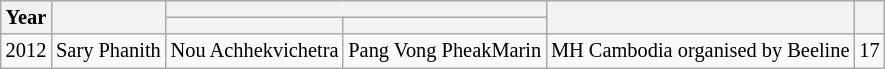<table class="wikitable sortable" style="font-size: 85%; text-align:center">
<tr>
<th rowspan="2">Year</th>
<th rowspan="2"><strong></strong></th>
<th colspan="2"></th>
<th rowspan="2"><strong></strong></th>
<th rowspan="2"><strong></strong></th>
</tr>
<tr>
<th></th>
<th></th>
</tr>
<tr>
<td>2012</td>
<td>Sary Phanith</td>
<td>Nou Achhekvichetra</td>
<td>Pang Vong PheakMarin</td>
<td>MH Cambodia organised by Beeline</td>
<td>17</td>
</tr>
</table>
